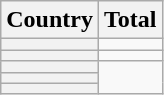<table class="sortable wikitable plainrowheaders">
<tr>
<th scope="col">Country</th>
<th scope="col">Total</th>
</tr>
<tr>
<th scope="row"></th>
<td align="center"></td>
</tr>
<tr>
<th scope="row"></th>
<td align="center"></td>
</tr>
<tr>
<th scope="row"></th>
<td rowspan=3 align="center"></td>
</tr>
<tr>
<th scope="row"></th>
</tr>
<tr>
<th scope="row"></th>
</tr>
</table>
